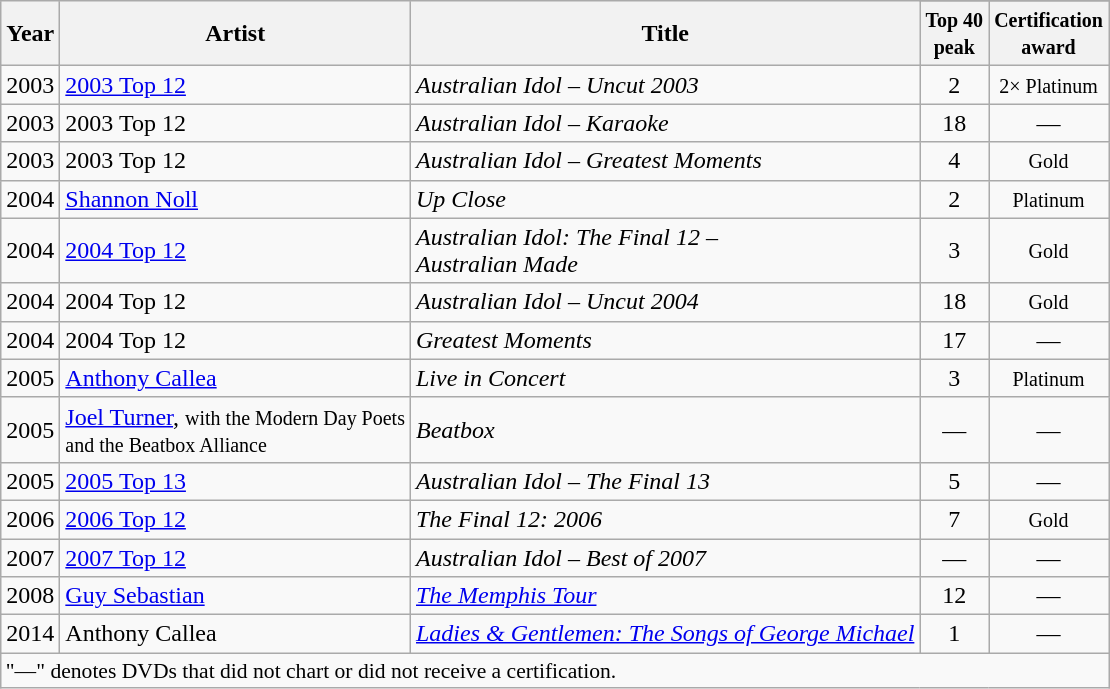<table class="wikitable">
<tr>
<th rowspan="2">Year</th>
<th rowspan="2">Artist</th>
<th rowspan="2">Title</th>
</tr>
<tr>
<th><small>Top 40<br>peak</small></th>
<th><small>Certification<br>award</small></th>
</tr>
<tr>
<td>2003</td>
<td><a href='#'>2003 Top 12</a></td>
<td><em>Australian Idol – Uncut 2003</em></td>
<td style="text-align:center;">2</td>
<td style="text-align:center;"><small>2× Platinum</small></td>
</tr>
<tr>
<td>2003</td>
<td>2003 Top 12</td>
<td><em>Australian Idol – Karaoke</em></td>
<td style="text-align:center;">18</td>
<td style="text-align:center;">—</td>
</tr>
<tr>
<td>2003</td>
<td>2003 Top 12</td>
<td><em>Australian Idol – Greatest Moments</em></td>
<td style="text-align:center;">4</td>
<td style="text-align:center;"><small>Gold</small></td>
</tr>
<tr>
<td>2004</td>
<td><a href='#'>Shannon Noll</a></td>
<td><em>Up Close</em></td>
<td style="text-align:center;">2</td>
<td style="text-align:center;"><small>Platinum</small></td>
</tr>
<tr>
<td>2004</td>
<td><a href='#'>2004 Top 12</a></td>
<td><em>Australian Idol: The Final 12 –<br> Australian Made</em></td>
<td style="text-align:center;">3</td>
<td style="text-align:center;"><small>Gold</small></td>
</tr>
<tr>
<td>2004</td>
<td>2004 Top 12</td>
<td><em>Australian Idol – Uncut 2004</em></td>
<td style="text-align:center;">18</td>
<td style="text-align:center;"><small>Gold</small></td>
</tr>
<tr>
<td>2004</td>
<td>2004 Top 12</td>
<td><em>Greatest Moments</em></td>
<td style="text-align:center;">17</td>
<td style="text-align:center;">—</td>
</tr>
<tr>
<td>2005</td>
<td><a href='#'>Anthony Callea</a></td>
<td><em>Live in Concert</em></td>
<td style="text-align:center;">3</td>
<td style="text-align:center;"><small>Platinum</small></td>
</tr>
<tr>
<td>2005</td>
<td><a href='#'>Joel Turner</a>, <small>with the Modern Day Poets<br>and the Beatbox Alliance</small></td>
<td><em>Beatbox</em></td>
<td style="text-align:center;">—</td>
<td style="text-align:center;">—</td>
</tr>
<tr>
<td>2005</td>
<td><a href='#'>2005 Top 13</a></td>
<td><em>Australian Idol – The Final 13</em></td>
<td style="text-align:center;">5</td>
<td style="text-align:center;">—</td>
</tr>
<tr>
<td>2006</td>
<td><a href='#'>2006 Top 12</a></td>
<td><em>The Final 12: 2006</em></td>
<td style="text-align:center;">7</td>
<td style="text-align:center;"><small>Gold</small></td>
</tr>
<tr>
<td>2007</td>
<td><a href='#'>2007 Top 12</a></td>
<td><em>Australian Idol – Best of 2007</em></td>
<td style="text-align:center;">—</td>
<td style="text-align:center;">—</td>
</tr>
<tr>
<td>2008</td>
<td><a href='#'>Guy Sebastian</a></td>
<td><em><a href='#'>The Memphis Tour</a></em></td>
<td style="text-align:center;">12</td>
<td style="text-align:center;">—</td>
</tr>
<tr>
<td>2014</td>
<td>Anthony Callea</td>
<td><em><a href='#'>Ladies & Gentlemen: The Songs of George Michael</a></em></td>
<td style="text-align:center;">1</td>
<td style="text-align:center;">—</td>
</tr>
<tr>
<td colspan="5" style="font-size:90%" style="text-align:center;">"—" denotes DVDs that did not chart or did not receive a certification.</td>
</tr>
</table>
